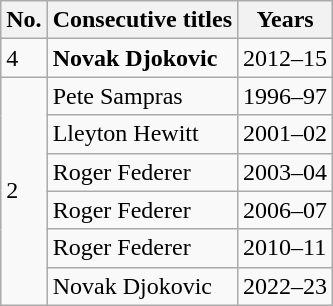<table class="wikitable" style="display: inline-table;">
<tr>
<th width=20>No.</th>
<th>Consecutive titles</th>
<th>Years</th>
</tr>
<tr>
<td>4</td>
<td> <strong>Novak Djokovic</strong></td>
<td>2012–15</td>
</tr>
<tr>
<td rowspan=6>2</td>
<td> Pete Sampras</td>
<td>1996–97</td>
</tr>
<tr>
<td> Lleyton Hewitt</td>
<td>2001–02</td>
</tr>
<tr>
<td> Roger Federer</td>
<td>2003–04</td>
</tr>
<tr>
<td> Roger Federer</td>
<td>2006–07</td>
</tr>
<tr>
<td> Roger Federer</td>
<td>2010–11</td>
</tr>
<tr>
<td> Novak Djokovic</td>
<td>2022–23</td>
</tr>
</table>
